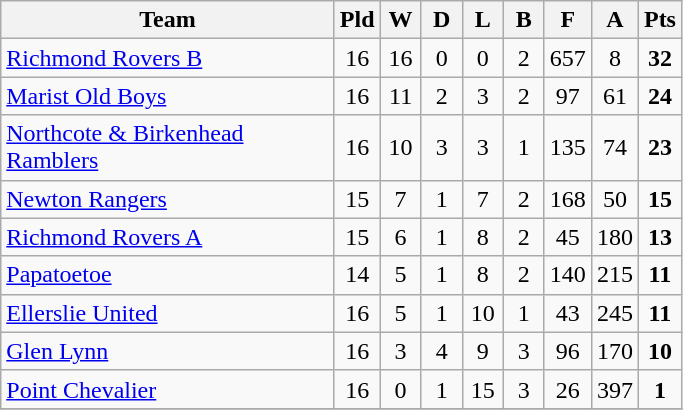<table class="wikitable" style="text-align:center;">
<tr>
<th width=215>Team</th>
<th width=20 abbr="Played">Pld</th>
<th width=20 abbr="Won">W</th>
<th width=20 abbr="Drawn">D</th>
<th width=20 abbr="Lost">L</th>
<th width=20 abbr="Bye">B</th>
<th width=20 abbr="For">F</th>
<th width=20 abbr="Against">A</th>
<th width=20 abbr="Points">Pts</th>
</tr>
<tr>
<td style="text-align:left;"><a href='#'>Richmond Rovers B</a></td>
<td>16</td>
<td>16</td>
<td>0</td>
<td>0</td>
<td>2</td>
<td>657</td>
<td>8</td>
<td><strong>32</strong></td>
</tr>
<tr>
<td style="text-align:left;"><a href='#'>Marist Old Boys</a></td>
<td>16</td>
<td>11</td>
<td>2</td>
<td>3</td>
<td>2</td>
<td>97</td>
<td>61</td>
<td><strong>24</strong></td>
</tr>
<tr>
<td style="text-align:left;"><a href='#'>Northcote & Birkenhead Ramblers</a></td>
<td>16</td>
<td>10</td>
<td>3</td>
<td>3</td>
<td>1</td>
<td>135</td>
<td>74</td>
<td><strong>23</strong></td>
</tr>
<tr>
<td style="text-align:left;"><a href='#'>Newton Rangers</a></td>
<td>15</td>
<td>7</td>
<td>1</td>
<td>7</td>
<td>2</td>
<td>168</td>
<td>50</td>
<td><strong>15</strong></td>
</tr>
<tr>
<td style="text-align:left;"><a href='#'>Richmond Rovers A</a></td>
<td>15</td>
<td>6</td>
<td>1</td>
<td>8</td>
<td>2</td>
<td>45</td>
<td>180</td>
<td><strong>13</strong></td>
</tr>
<tr>
<td style="text-align:left;"><a href='#'>Papatoetoe</a></td>
<td>14</td>
<td>5</td>
<td>1</td>
<td>8</td>
<td>2</td>
<td>140</td>
<td>215</td>
<td><strong>11</strong></td>
</tr>
<tr>
<td style="text-align:left;"><a href='#'>Ellerslie United</a></td>
<td>16</td>
<td>5</td>
<td>1</td>
<td>10</td>
<td>1</td>
<td>43</td>
<td>245</td>
<td><strong>11</strong></td>
</tr>
<tr>
<td style="text-align:left;"><a href='#'>Glen Lynn</a></td>
<td>16</td>
<td>3</td>
<td>4</td>
<td>9</td>
<td>3</td>
<td>96</td>
<td>170</td>
<td><strong>10</strong></td>
</tr>
<tr>
<td style="text-align:left;"><a href='#'>Point Chevalier</a></td>
<td>16</td>
<td>0</td>
<td>1</td>
<td>15</td>
<td>3</td>
<td>26</td>
<td>397</td>
<td><strong>1</strong></td>
</tr>
<tr>
</tr>
</table>
